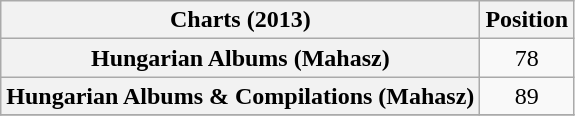<table class="wikitable sortable plainrowheaders" style="text-align:center;">
<tr>
<th>Charts (2013)</th>
<th>Position</th>
</tr>
<tr>
<th scope="row">Hungarian Albums (Mahasz)</th>
<td>78</td>
</tr>
<tr>
<th scope="row">Hungarian Albums & Compilations (Mahasz)</th>
<td>89</td>
</tr>
<tr>
</tr>
</table>
